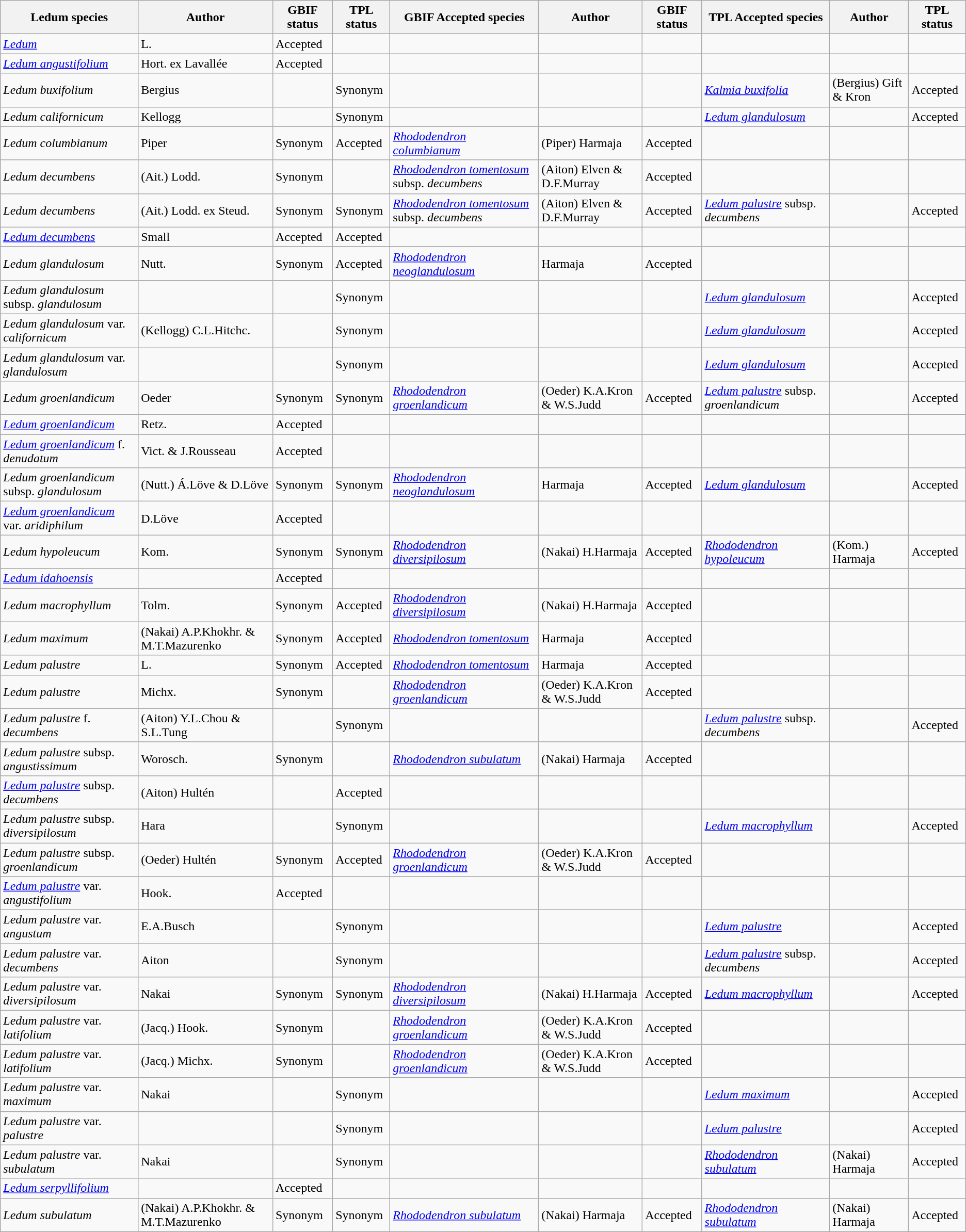<table class="sortable wikitable" width="auto" style="text-align: left">
<tr>
<th>Ledum species</th>
<th>Author</th>
<th>GBIF status</th>
<th>TPL status</th>
<th>GBIF Accepted species</th>
<th>Author</th>
<th>GBIF status</th>
<th>TPL Accepted species</th>
<th>Author</th>
<th>TPL status</th>
</tr>
<tr>
<td><em><a href='#'>Ledum</a></em></td>
<td>L.</td>
<td>Accepted</td>
<td></td>
<td></td>
<td></td>
<td></td>
<td></td>
<td></td>
<td></td>
</tr>
<tr>
<td><em><a href='#'>Ledum angustifolium</a></em></td>
<td>Hort. ex Lavallée</td>
<td>Accepted</td>
<td></td>
<td></td>
<td></td>
<td></td>
<td></td>
<td></td>
<td></td>
</tr>
<tr>
<td><em>Ledum buxifolium</em></td>
<td>Bergius</td>
<td></td>
<td>Synonym</td>
<td></td>
<td></td>
<td></td>
<td><em><a href='#'>Kalmia buxifolia</a></em></td>
<td>(Bergius) Gift & Kron</td>
<td>Accepted</td>
</tr>
<tr>
<td><em>Ledum californicum</em></td>
<td>Kellogg</td>
<td></td>
<td>Synonym</td>
<td></td>
<td></td>
<td></td>
<td><em><a href='#'>Ledum glandulosum</a></em></td>
<td></td>
<td>Accepted</td>
</tr>
<tr>
<td><em>Ledum columbianum</em></td>
<td>Piper</td>
<td>Synonym</td>
<td>Accepted</td>
<td><em><a href='#'>Rhododendron columbianum</a></em></td>
<td>(Piper) Harmaja</td>
<td>Accepted</td>
<td></td>
<td></td>
<td></td>
</tr>
<tr>
<td><em>Ledum decumbens</em></td>
<td>(Ait.) Lodd.</td>
<td>Synonym</td>
<td></td>
<td><em><a href='#'>Rhododendron tomentosum</a></em> subsp. <em>decumbens</em></td>
<td>(Aiton) Elven & D.F.Murray</td>
<td>Accepted</td>
<td></td>
<td></td>
<td></td>
</tr>
<tr>
<td><em>Ledum decumbens</em></td>
<td>(Ait.) Lodd. ex Steud.</td>
<td>Synonym</td>
<td>Synonym</td>
<td><em><a href='#'>Rhododendron tomentosum</a></em> subsp. <em>decumbens</em></td>
<td>(Aiton) Elven & D.F.Murray</td>
<td>Accepted</td>
<td><em><a href='#'>Ledum palustre</a></em> subsp. <em>decumbens</em></td>
<td></td>
<td>Accepted</td>
</tr>
<tr>
<td><em><a href='#'>Ledum decumbens</a></em></td>
<td>Small</td>
<td>Accepted</td>
<td>Accepted</td>
<td></td>
<td></td>
<td></td>
<td></td>
<td></td>
<td></td>
</tr>
<tr>
<td><em>Ledum glandulosum</em></td>
<td>Nutt.</td>
<td>Synonym</td>
<td>Accepted</td>
<td><em><a href='#'>Rhododendron neoglandulosum</a></em></td>
<td>Harmaja</td>
<td>Accepted</td>
<td></td>
<td></td>
<td></td>
</tr>
<tr>
<td><em>Ledum glandulosum</em> subsp. <em>glandulosum</em></td>
<td></td>
<td></td>
<td>Synonym</td>
<td></td>
<td></td>
<td></td>
<td><em><a href='#'>Ledum glandulosum</a></em></td>
<td></td>
<td>Accepted</td>
</tr>
<tr>
<td><em>Ledum glandulosum</em> var. <em>californicum</em></td>
<td>(Kellogg) C.L.Hitchc.</td>
<td></td>
<td>Synonym</td>
<td></td>
<td></td>
<td></td>
<td><em><a href='#'>Ledum glandulosum</a></em></td>
<td></td>
<td>Accepted</td>
</tr>
<tr>
<td><em>Ledum glandulosum</em> var. <em>glandulosum</em></td>
<td></td>
<td></td>
<td>Synonym</td>
<td></td>
<td></td>
<td></td>
<td><em><a href='#'>Ledum glandulosum</a></em></td>
<td></td>
<td>Accepted</td>
</tr>
<tr>
<td><em>Ledum groenlandicum</em></td>
<td>Oeder</td>
<td>Synonym</td>
<td>Synonym</td>
<td><em><a href='#'>Rhododendron groenlandicum</a></em></td>
<td>(Oeder) K.A.Kron & W.S.Judd</td>
<td>Accepted</td>
<td><em><a href='#'>Ledum palustre</a></em> subsp. <em>groenlandicum</em></td>
<td></td>
<td>Accepted</td>
</tr>
<tr>
<td><em><a href='#'>Ledum groenlandicum</a></em></td>
<td>Retz.</td>
<td>Accepted</td>
<td></td>
<td></td>
<td></td>
<td></td>
<td></td>
<td></td>
<td></td>
</tr>
<tr>
<td><em><a href='#'>Ledum groenlandicum</a></em> f. <em>denudatum</em></td>
<td>Vict. & J.Rousseau</td>
<td>Accepted</td>
<td></td>
<td></td>
<td></td>
<td></td>
<td></td>
<td></td>
<td></td>
</tr>
<tr>
<td><em>Ledum groenlandicum</em> subsp. <em>glandulosum</em></td>
<td>(Nutt.) Á.Löve & D.Löve</td>
<td>Synonym</td>
<td>Synonym</td>
<td><em><a href='#'>Rhododendron neoglandulosum</a></em></td>
<td>Harmaja</td>
<td>Accepted</td>
<td><em><a href='#'>Ledum glandulosum</a></em></td>
<td></td>
<td>Accepted</td>
</tr>
<tr>
<td><em><a href='#'>Ledum groenlandicum</a></em> var. <em>aridiphilum</em></td>
<td>D.Löve</td>
<td>Accepted</td>
<td></td>
<td></td>
<td></td>
<td></td>
<td></td>
<td></td>
<td></td>
</tr>
<tr>
<td><em>Ledum hypoleucum</em></td>
<td>Kom.</td>
<td>Synonym</td>
<td>Synonym</td>
<td><em><a href='#'>Rhododendron diversipilosum</a></em></td>
<td>(Nakai) H.Harmaja</td>
<td>Accepted</td>
<td><em><a href='#'>Rhododendron hypoleucum</a></em></td>
<td>(Kom.) Harmaja</td>
<td>Accepted</td>
</tr>
<tr>
<td><em><a href='#'>Ledum idahoensis</a></em></td>
<td></td>
<td>Accepted</td>
<td></td>
<td></td>
<td></td>
<td></td>
<td></td>
<td></td>
<td></td>
</tr>
<tr>
<td><em>Ledum macrophyllum</em></td>
<td>Tolm.</td>
<td>Synonym</td>
<td>Accepted</td>
<td><em><a href='#'>Rhododendron diversipilosum</a></em></td>
<td>(Nakai) H.Harmaja</td>
<td>Accepted</td>
<td></td>
<td></td>
<td></td>
</tr>
<tr>
<td><em>Ledum maximum</em></td>
<td>(Nakai) A.P.Khokhr. & M.T.Mazurenko</td>
<td>Synonym</td>
<td>Accepted</td>
<td><em><a href='#'>Rhododendron tomentosum</a></em></td>
<td>Harmaja</td>
<td>Accepted</td>
<td></td>
<td></td>
<td></td>
</tr>
<tr>
<td><em>Ledum palustre</em></td>
<td>L.</td>
<td>Synonym</td>
<td>Accepted</td>
<td><em><a href='#'>Rhododendron tomentosum</a></em></td>
<td>Harmaja</td>
<td>Accepted</td>
<td></td>
<td></td>
<td></td>
</tr>
<tr>
<td><em>Ledum palustre</em></td>
<td>Michx.</td>
<td>Synonym</td>
<td></td>
<td><em><a href='#'>Rhododendron groenlandicum</a></em></td>
<td>(Oeder) K.A.Kron & W.S.Judd</td>
<td>Accepted</td>
<td></td>
<td></td>
<td></td>
</tr>
<tr>
<td><em>Ledum palustre</em> f. <em>decumbens</em></td>
<td>(Aiton) Y.L.Chou & S.L.Tung</td>
<td></td>
<td>Synonym</td>
<td></td>
<td></td>
<td></td>
<td><em><a href='#'>Ledum palustre</a></em> subsp. <em>decumbens</em></td>
<td></td>
<td>Accepted</td>
</tr>
<tr>
<td><em>Ledum palustre</em> subsp. <em>angustissimum</em></td>
<td>Worosch.</td>
<td>Synonym</td>
<td></td>
<td><em><a href='#'>Rhododendron subulatum</a></em></td>
<td>(Nakai) Harmaja</td>
<td>Accepted</td>
<td></td>
<td></td>
<td></td>
</tr>
<tr>
<td><em><a href='#'>Ledum palustre</a></em> subsp. <em>decumbens</em></td>
<td>(Aiton) Hultén</td>
<td></td>
<td>Accepted</td>
<td></td>
<td></td>
<td></td>
<td></td>
<td></td>
<td></td>
</tr>
<tr>
<td><em>Ledum palustre</em> subsp. <em>diversipilosum</em></td>
<td>Hara</td>
<td></td>
<td>Synonym</td>
<td></td>
<td></td>
<td></td>
<td><em><a href='#'>Ledum macrophyllum</a></em></td>
<td></td>
<td>Accepted</td>
</tr>
<tr>
<td><em>Ledum palustre</em> subsp. <em>groenlandicum</em></td>
<td>(Oeder) Hultén</td>
<td>Synonym</td>
<td>Accepted</td>
<td><em><a href='#'>Rhododendron groenlandicum</a></em></td>
<td>(Oeder) K.A.Kron & W.S.Judd</td>
<td>Accepted</td>
<td></td>
<td></td>
<td></td>
</tr>
<tr>
<td><em><a href='#'>Ledum palustre</a></em> var. <em>angustifolium</em></td>
<td>Hook.</td>
<td>Accepted</td>
<td></td>
<td></td>
<td></td>
<td></td>
<td></td>
<td></td>
<td></td>
</tr>
<tr>
<td><em>Ledum palustre</em> var. <em>angustum</em></td>
<td>E.A.Busch</td>
<td></td>
<td>Synonym</td>
<td></td>
<td></td>
<td></td>
<td><em><a href='#'>Ledum palustre</a></em></td>
<td></td>
<td>Accepted</td>
</tr>
<tr>
<td><em>Ledum palustre</em> var. <em>decumbens</em></td>
<td>Aiton</td>
<td></td>
<td>Synonym</td>
<td></td>
<td></td>
<td></td>
<td><em><a href='#'>Ledum palustre</a></em> subsp. <em>decumbens</em></td>
<td></td>
<td>Accepted</td>
</tr>
<tr>
<td><em>Ledum palustre</em> var. <em>diversipilosum</em></td>
<td>Nakai</td>
<td>Synonym</td>
<td>Synonym</td>
<td><em><a href='#'>Rhododendron diversipilosum</a></em></td>
<td>(Nakai) H.Harmaja</td>
<td>Accepted</td>
<td><em><a href='#'>Ledum macrophyllum</a></em></td>
<td></td>
<td>Accepted</td>
</tr>
<tr>
<td><em>Ledum palustre</em> var. <em>latifolium</em></td>
<td>(Jacq.) Hook.</td>
<td>Synonym</td>
<td></td>
<td><em><a href='#'>Rhododendron groenlandicum</a></em></td>
<td>(Oeder) K.A.Kron & W.S.Judd</td>
<td>Accepted</td>
<td></td>
<td></td>
<td></td>
</tr>
<tr>
<td><em>Ledum palustre</em> var. <em>latifolium</em></td>
<td>(Jacq.) Michx.</td>
<td>Synonym</td>
<td></td>
<td><em><a href='#'>Rhododendron groenlandicum</a></em></td>
<td>(Oeder) K.A.Kron & W.S.Judd</td>
<td>Accepted</td>
<td></td>
<td></td>
<td></td>
</tr>
<tr>
<td><em>Ledum palustre</em> var. <em>maximum</em></td>
<td>Nakai</td>
<td></td>
<td>Synonym</td>
<td></td>
<td></td>
<td></td>
<td><em><a href='#'>Ledum maximum</a></em></td>
<td></td>
<td>Accepted</td>
</tr>
<tr>
<td><em>Ledum palustre</em> var. <em>palustre</em></td>
<td></td>
<td></td>
<td>Synonym</td>
<td></td>
<td></td>
<td></td>
<td><em><a href='#'>Ledum palustre</a></em></td>
<td></td>
<td>Accepted</td>
</tr>
<tr>
<td><em>Ledum palustre</em> var. <em>subulatum</em></td>
<td>Nakai</td>
<td></td>
<td>Synonym</td>
<td></td>
<td></td>
<td></td>
<td><em><a href='#'>Rhododendron subulatum</a></em></td>
<td>(Nakai) Harmaja</td>
<td>Accepted</td>
</tr>
<tr>
<td><em><a href='#'>Ledum serpyllifolium</a></em></td>
<td></td>
<td>Accepted</td>
<td></td>
<td></td>
<td></td>
<td></td>
<td></td>
<td></td>
<td></td>
</tr>
<tr>
<td><em>Ledum subulatum</em></td>
<td>(Nakai) A.P.Khokhr. & M.T.Mazurenko</td>
<td>Synonym</td>
<td>Synonym</td>
<td><em><a href='#'>Rhododendron subulatum</a></em></td>
<td>(Nakai) Harmaja</td>
<td>Accepted</td>
<td><em><a href='#'>Rhododendron subulatum</a></em></td>
<td>(Nakai) Harmaja</td>
<td>Accepted</td>
</tr>
</table>
